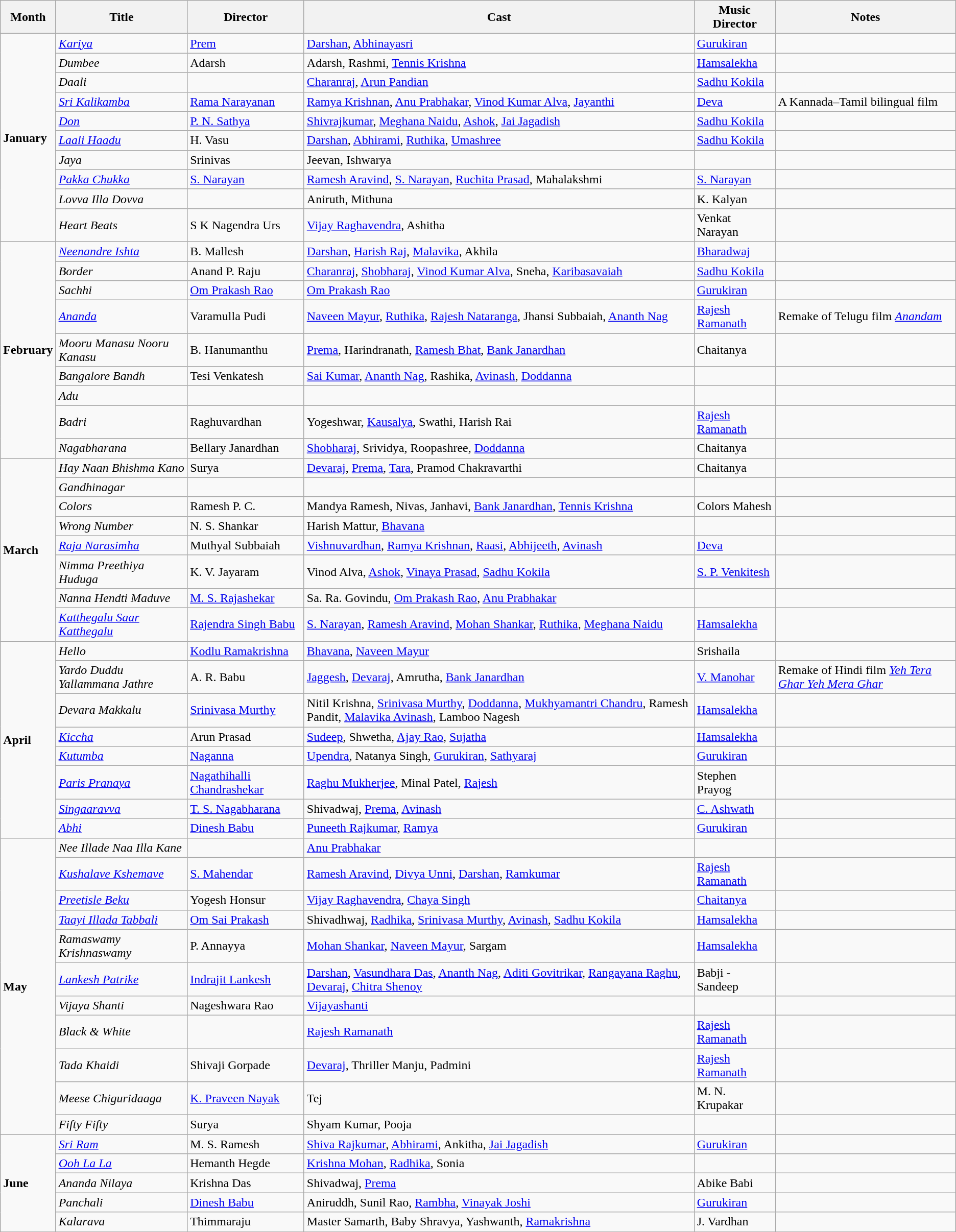<table class="wikitable">
<tr>
<th>Month</th>
<th>Title</th>
<th>Director</th>
<th>Cast</th>
<th>Music Director</th>
<th>Notes</th>
</tr>
<tr>
<td rowspan="10"><strong>January</strong></td>
<td><em><a href='#'>Kariya</a></em></td>
<td><a href='#'>Prem</a></td>
<td><a href='#'>Darshan</a>, <a href='#'>Abhinayasri</a></td>
<td><a href='#'>Gurukiran</a></td>
<td></td>
</tr>
<tr>
<td><em>Dumbee</em></td>
<td>Adarsh</td>
<td>Adarsh, Rashmi, <a href='#'>Tennis Krishna</a></td>
<td><a href='#'>Hamsalekha</a></td>
<td></td>
</tr>
<tr>
<td><em>Daali</em></td>
<td></td>
<td><a href='#'>Charanraj</a>, <a href='#'>Arun Pandian</a></td>
<td><a href='#'>Sadhu Kokila</a></td>
<td></td>
</tr>
<tr>
<td><em><a href='#'>Sri Kalikamba</a></em></td>
<td><a href='#'>Rama Narayanan</a></td>
<td><a href='#'>Ramya Krishnan</a>, <a href='#'>Anu Prabhakar</a>, <a href='#'>Vinod Kumar Alva</a>, <a href='#'>Jayanthi</a></td>
<td><a href='#'>Deva</a></td>
<td>A Kannada–Tamil bilingual film </td>
</tr>
<tr>
<td><em><a href='#'>Don</a></em></td>
<td><a href='#'>P. N. Sathya</a></td>
<td><a href='#'>Shivrajkumar</a>, <a href='#'>Meghana Naidu</a>, <a href='#'>Ashok</a>, <a href='#'>Jai Jagadish</a></td>
<td><a href='#'>Sadhu Kokila</a></td>
<td></td>
</tr>
<tr>
<td><em><a href='#'>Laali Haadu</a></em></td>
<td>H. Vasu</td>
<td><a href='#'>Darshan</a>, <a href='#'>Abhirami</a>, <a href='#'>Ruthika</a>, <a href='#'>Umashree</a></td>
<td><a href='#'>Sadhu Kokila</a></td>
<td></td>
</tr>
<tr>
<td><em>Jaya</em></td>
<td>Srinivas</td>
<td>Jeevan, Ishwarya</td>
<td></td>
<td></td>
</tr>
<tr>
<td><em><a href='#'>Pakka Chukka</a></em></td>
<td><a href='#'>S. Narayan</a></td>
<td><a href='#'>Ramesh Aravind</a>, <a href='#'>S. Narayan</a>, <a href='#'>Ruchita Prasad</a>, Mahalakshmi</td>
<td><a href='#'>S. Narayan</a></td>
<td></td>
</tr>
<tr>
<td><em>Lovva Illa Dovva</em></td>
<td></td>
<td>Aniruth, Mithuna</td>
<td>K. Kalyan</td>
<td></td>
</tr>
<tr>
<td><em>Heart Beats</em></td>
<td>S K Nagendra Urs</td>
<td><a href='#'>Vijay Raghavendra</a>, Ashitha</td>
<td>Venkat Narayan</td>
<td></td>
</tr>
<tr>
<td rowspan="9"><strong>February</strong></td>
<td><em><a href='#'>Neenandre Ishta</a></em></td>
<td>B. Mallesh</td>
<td><a href='#'>Darshan</a>, <a href='#'>Harish Raj</a>, <a href='#'>Malavika</a>, Akhila</td>
<td><a href='#'>Bharadwaj</a></td>
<td></td>
</tr>
<tr>
<td><em>Border</em></td>
<td>Anand P. Raju</td>
<td><a href='#'>Charanraj</a>, <a href='#'>Shobharaj</a>, <a href='#'>Vinod Kumar Alva</a>, Sneha, <a href='#'>Karibasavaiah</a></td>
<td><a href='#'>Sadhu Kokila</a></td>
<td></td>
</tr>
<tr>
<td><em>Sachhi</em></td>
<td><a href='#'>Om Prakash Rao</a></td>
<td><a href='#'>Om Prakash Rao</a></td>
<td><a href='#'>Gurukiran</a></td>
<td></td>
</tr>
<tr>
<td><em><a href='#'>Ananda</a></em></td>
<td>Varamulla Pudi</td>
<td><a href='#'>Naveen Mayur</a>, <a href='#'>Ruthika</a>, <a href='#'>Rajesh Nataranga</a>, Jhansi Subbaiah, <a href='#'>Ananth Nag</a></td>
<td><a href='#'>Rajesh Ramanath</a></td>
<td>Remake of Telugu film <em><a href='#'>Anandam</a></em></td>
</tr>
<tr>
<td><em>Mooru Manasu Nooru Kanasu</em></td>
<td>B. Hanumanthu</td>
<td><a href='#'>Prema</a>, Harindranath, <a href='#'>Ramesh Bhat</a>, <a href='#'>Bank Janardhan</a></td>
<td>Chaitanya</td>
<td></td>
</tr>
<tr>
<td><em>Bangalore Bandh</em></td>
<td>Tesi Venkatesh</td>
<td><a href='#'>Sai Kumar</a>, <a href='#'>Ananth Nag</a>, Rashika, <a href='#'>Avinash</a>, <a href='#'>Doddanna</a></td>
<td></td>
<td></td>
</tr>
<tr>
<td><em>Adu</em></td>
<td></td>
<td></td>
<td></td>
<td></td>
</tr>
<tr>
<td><em>Badri</em></td>
<td>Raghuvardhan</td>
<td>Yogeshwar, <a href='#'>Kausalya</a>, Swathi, Harish Rai</td>
<td><a href='#'>Rajesh Ramanath</a></td>
<td></td>
</tr>
<tr>
<td><em>Nagabharana</em></td>
<td>Bellary Janardhan</td>
<td><a href='#'>Shobharaj</a>, Srividya, Roopashree, <a href='#'>Doddanna</a></td>
<td>Chaitanya</td>
<td></td>
</tr>
<tr>
<td rowspan="8"><strong>March</strong></td>
<td><em>Hay Naan Bhishma Kano</em></td>
<td>Surya</td>
<td><a href='#'>Devaraj</a>, <a href='#'>Prema</a>, <a href='#'>Tara</a>, Pramod Chakravarthi</td>
<td>Chaitanya</td>
<td></td>
</tr>
<tr>
<td><em>Gandhinagar</em></td>
<td></td>
<td></td>
<td></td>
<td></td>
</tr>
<tr>
<td><em>Colors</em></td>
<td>Ramesh P. C.</td>
<td>Mandya Ramesh, Nivas, Janhavi, <a href='#'>Bank Janardhan</a>, <a href='#'>Tennis Krishna</a></td>
<td>Colors Mahesh</td>
<td></td>
</tr>
<tr>
<td><em>Wrong Number</em></td>
<td>N. S. Shankar</td>
<td>Harish Mattur, <a href='#'>Bhavana</a></td>
<td></td>
<td></td>
</tr>
<tr>
<td><em><a href='#'>Raja Narasimha</a></em></td>
<td>Muthyal Subbaiah</td>
<td><a href='#'>Vishnuvardhan</a>, <a href='#'>Ramya Krishnan</a>, <a href='#'>Raasi</a>, <a href='#'>Abhijeeth</a>, <a href='#'>Avinash</a></td>
<td><a href='#'>Deva</a></td>
<td></td>
</tr>
<tr>
<td><em>Nimma Preethiya Huduga</em></td>
<td>K. V. Jayaram</td>
<td>Vinod Alva, <a href='#'>Ashok</a>, <a href='#'>Vinaya Prasad</a>, <a href='#'>Sadhu Kokila</a></td>
<td><a href='#'>S. P. Venkitesh</a></td>
<td></td>
</tr>
<tr>
<td><em>Nanna Hendti Maduve</em></td>
<td><a href='#'>M. S. Rajashekar</a></td>
<td>Sa. Ra. Govindu, <a href='#'>Om Prakash Rao</a>, <a href='#'>Anu Prabhakar</a></td>
<td></td>
<td></td>
</tr>
<tr>
<td><em><a href='#'>Katthegalu Saar Katthegalu</a></em></td>
<td><a href='#'>Rajendra Singh Babu</a></td>
<td><a href='#'>S. Narayan</a>, <a href='#'>Ramesh Aravind</a>, <a href='#'>Mohan Shankar</a>, <a href='#'>Ruthika</a>, <a href='#'>Meghana Naidu</a></td>
<td><a href='#'>Hamsalekha</a></td>
<td></td>
</tr>
<tr>
<td rowspan="8"><strong>April</strong></td>
<td><em>Hello</em></td>
<td><a href='#'>Kodlu Ramakrishna</a></td>
<td><a href='#'>Bhavana</a>, <a href='#'>Naveen Mayur</a></td>
<td>Srishaila</td>
<td></td>
</tr>
<tr>
<td><em>Yardo Duddu Yallammana Jathre</em></td>
<td>A. R. Babu</td>
<td><a href='#'>Jaggesh</a>, <a href='#'>Devaraj</a>, Amrutha, <a href='#'>Bank Janardhan</a></td>
<td><a href='#'>V. Manohar</a></td>
<td>Remake of Hindi film <em><a href='#'>Yeh Tera Ghar Yeh Mera Ghar</a></em> </td>
</tr>
<tr>
<td><em>Devara Makkalu</em></td>
<td><a href='#'>Srinivasa Murthy</a></td>
<td>Nitil Krishna, <a href='#'>Srinivasa Murthy</a>, <a href='#'>Doddanna</a>, <a href='#'>Mukhyamantri Chandru</a>, Ramesh Pandit, <a href='#'>Malavika Avinash</a>, Lamboo Nagesh</td>
<td><a href='#'>Hamsalekha</a></td>
<td></td>
</tr>
<tr>
<td><em><a href='#'>Kiccha</a></em></td>
<td>Arun Prasad</td>
<td><a href='#'>Sudeep</a>, Shwetha, <a href='#'>Ajay Rao</a>, <a href='#'>Sujatha</a></td>
<td><a href='#'>Hamsalekha</a></td>
<td></td>
</tr>
<tr>
<td><em><a href='#'>Kutumba</a></em></td>
<td><a href='#'>Naganna</a></td>
<td><a href='#'>Upendra</a>, Natanya Singh, <a href='#'>Gurukiran</a>, <a href='#'>Sathyaraj</a></td>
<td><a href='#'>Gurukiran</a></td>
<td></td>
</tr>
<tr>
<td><em><a href='#'>Paris Pranaya</a></em></td>
<td><a href='#'>Nagathihalli Chandrashekar</a></td>
<td><a href='#'>Raghu Mukherjee</a>, Minal Patel, <a href='#'>Rajesh</a></td>
<td>Stephen Prayog</td>
<td></td>
</tr>
<tr>
<td><em><a href='#'>Singaaravva</a></em></td>
<td><a href='#'>T. S. Nagabharana</a></td>
<td>Shivadwaj, <a href='#'>Prema</a>, <a href='#'>Avinash</a></td>
<td><a href='#'>C. Ashwath</a></td>
<td></td>
</tr>
<tr>
<td><em><a href='#'>Abhi</a></em></td>
<td><a href='#'>Dinesh Babu</a></td>
<td><a href='#'>Puneeth Rajkumar</a>, <a href='#'>Ramya</a></td>
<td><a href='#'>Gurukiran</a></td>
<td></td>
</tr>
<tr>
<td rowspan="11"><strong>May</strong></td>
<td><em>Nee Illade Naa Illa Kane</em></td>
<td></td>
<td><a href='#'>Anu Prabhakar</a></td>
<td></td>
<td></td>
</tr>
<tr>
<td><em><a href='#'>Kushalave Kshemave</a></em></td>
<td><a href='#'>S. Mahendar</a></td>
<td><a href='#'>Ramesh Aravind</a>, <a href='#'>Divya Unni</a>, <a href='#'>Darshan</a>, <a href='#'>Ramkumar</a></td>
<td><a href='#'>Rajesh Ramanath</a></td>
<td></td>
</tr>
<tr>
<td><em><a href='#'>Preetisle Beku</a></em></td>
<td>Yogesh Honsur</td>
<td><a href='#'>Vijay Raghavendra</a>, <a href='#'>Chaya Singh</a></td>
<td><a href='#'>Chaitanya</a></td>
<td></td>
</tr>
<tr>
<td><em><a href='#'>Taayi Illada Tabbali</a></em></td>
<td><a href='#'>Om Sai Prakash</a></td>
<td>Shivadhwaj, <a href='#'>Radhika</a>, <a href='#'>Srinivasa Murthy</a>, <a href='#'>Avinash</a>, <a href='#'>Sadhu Kokila</a></td>
<td><a href='#'>Hamsalekha</a></td>
<td></td>
</tr>
<tr>
<td><em>Ramaswamy Krishnaswamy</em></td>
<td>P. Annayya</td>
<td><a href='#'>Mohan Shankar</a>, <a href='#'>Naveen Mayur</a>, Sargam</td>
<td><a href='#'>Hamsalekha</a></td>
<td></td>
</tr>
<tr>
<td><em><a href='#'>Lankesh Patrike</a></em></td>
<td><a href='#'>Indrajit Lankesh</a></td>
<td><a href='#'>Darshan</a>, <a href='#'>Vasundhara Das</a>, <a href='#'>Ananth Nag</a>, <a href='#'>Aditi Govitrikar</a>, <a href='#'>Rangayana Raghu</a>, <a href='#'>Devaraj</a>, <a href='#'>Chitra Shenoy</a></td>
<td>Babji - Sandeep</td>
<td></td>
</tr>
<tr>
<td><em>Vijaya Shanti</em></td>
<td>Nageshwara Rao</td>
<td><a href='#'>Vijayashanti</a></td>
<td></td>
<td></td>
</tr>
<tr>
<td><em>Black & White</em></td>
<td></td>
<td><a href='#'>Rajesh Ramanath</a></td>
<td><a href='#'>Rajesh Ramanath</a></td>
<td></td>
</tr>
<tr>
<td><em>Tada Khaidi</em></td>
<td>Shivaji Gorpade</td>
<td><a href='#'>Devaraj</a>, Thriller Manju, Padmini</td>
<td><a href='#'>Rajesh Ramanath</a></td>
<td></td>
</tr>
<tr>
<td><em>Meese Chiguridaaga</em></td>
<td><a href='#'>K. Praveen Nayak</a></td>
<td Tej (actor)>Tej</td>
<td>M. N. Krupakar</td>
<td></td>
</tr>
<tr>
<td><em>Fifty Fifty</em></td>
<td>Surya</td>
<td>Shyam Kumar, Pooja</td>
<td></td>
<td></td>
</tr>
<tr>
<td rowspan="5"><strong>June</strong></td>
<td><em><a href='#'>Sri Ram</a></em></td>
<td>M. S. Ramesh</td>
<td><a href='#'>Shiva Rajkumar</a>, <a href='#'>Abhirami</a>, Ankitha, <a href='#'>Jai Jagadish</a></td>
<td><a href='#'>Gurukiran</a></td>
<td></td>
</tr>
<tr>
<td><em><a href='#'>Ooh La La</a></em></td>
<td>Hemanth Hegde</td>
<td><a href='#'>Krishna Mohan</a>, <a href='#'>Radhika</a>, Sonia</td>
<td></td>
<td></td>
</tr>
<tr>
<td><em>Ananda Nilaya</em></td>
<td>Krishna Das</td>
<td>Shivadwaj, <a href='#'>Prema</a></td>
<td>Abike Babi</td>
<td></td>
</tr>
<tr>
<td><em>Panchali</em></td>
<td><a href='#'>Dinesh Babu</a></td>
<td>Aniruddh, Sunil Rao, <a href='#'>Rambha</a>, <a href='#'>Vinayak Joshi</a></td>
<td><a href='#'>Gurukiran</a></td>
<td></td>
</tr>
<tr>
<td><em>Kalarava</em></td>
<td>Thimmaraju</td>
<td>Master Samarth, Baby Shravya, Yashwanth, <a href='#'>Ramakrishna</a></td>
<td>J. Vardhan</td>
<td></td>
</tr>
</table>
